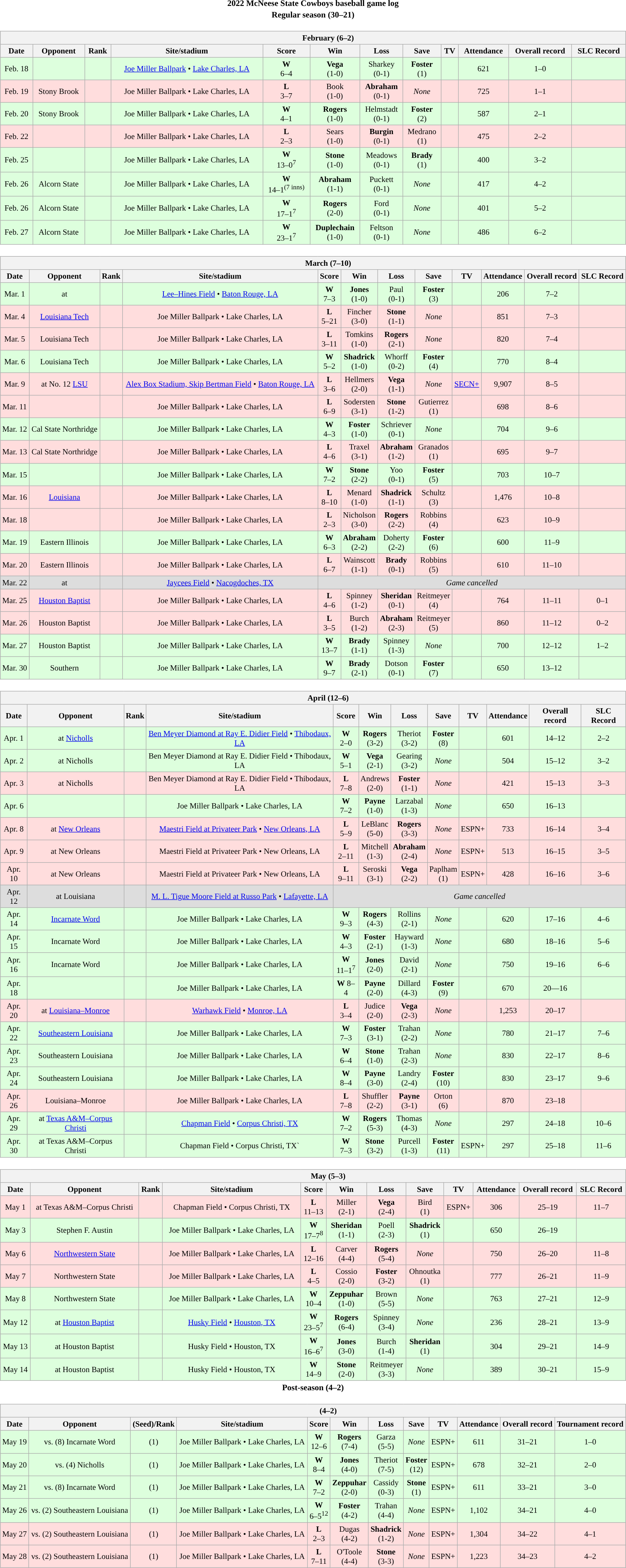<table class="toccolours" width=95% style="clear:both; margin:1.5em auto; text-align:center;">
<tr>
<th colspan=2>2022 McNeese State Cowboys baseball game log</th>
</tr>
<tr>
<th colspan=2>Regular season (30–21)</th>
</tr>
<tr valign="top">
<td><br><table class="wikitable collapsible" style="margin:auto; width:100%; text-align:center; font-size:95%">
<tr>
<th colspan=12 style="padding-left:4em;">February (6–2)</th>
</tr>
<tr>
<th>Date</th>
<th>Opponent</th>
<th>Rank</th>
<th>Site/stadium</th>
<th>Score</th>
<th>Win</th>
<th>Loss</th>
<th>Save</th>
<th>TV</th>
<th>Attendance</th>
<th>Overall record</th>
<th>SLC Record</th>
</tr>
<tr align="center" bgcolor=#ddffdd>
<td>Feb. 18</td>
<td></td>
<td></td>
<td><a href='#'>Joe Miller Ballpark</a> • <a href='#'>Lake Charles, LA</a></td>
<td><strong>W</strong><br>6–4</td>
<td><strong>Vega</strong><br>(1-0)</td>
<td>Sharkey<br>(0-1)</td>
<td><strong>Foster</strong><br>(1)</td>
<td></td>
<td>621</td>
<td>1–0</td>
<td></td>
</tr>
<tr align="center" bgcolor=#ffdddd>
<td>Feb. 19</td>
<td>Stony Brook</td>
<td></td>
<td>Joe Miller Ballpark • Lake Charles, LA</td>
<td><strong>L</strong><br>3–7</td>
<td>Book<br>(1-0)</td>
<td><strong>Abraham</strong><br>(0-1)</td>
<td><em>None</em></td>
<td></td>
<td>725</td>
<td>1–1</td>
<td></td>
</tr>
<tr align="center" bgcolor=#ddffdd>
<td>Feb. 20</td>
<td>Stony Brook</td>
<td></td>
<td>Joe Miller Ballpark • Lake Charles, LA</td>
<td><strong>W</strong><br>4–1</td>
<td><strong>Rogers</strong><br>(1-0)</td>
<td>Helmstadt<br>(0-1)</td>
<td><strong>Foster</strong><br>(2)</td>
<td></td>
<td>587</td>
<td>2–1</td>
<td></td>
</tr>
<tr align="center" bgcolor=#ffdddd>
<td>Feb. 22</td>
<td></td>
<td></td>
<td>Joe Miller Ballpark • Lake Charles, LA</td>
<td><strong>L</strong><br>2–3</td>
<td>Sears<br>(1-0)</td>
<td><strong>Burgin</strong><br>(0-1)</td>
<td>Medrano<br>(1)</td>
<td></td>
<td>475</td>
<td>2–2</td>
<td></td>
</tr>
<tr align="center" bgcolor=#ddffdd>
<td>Feb. 25</td>
<td></td>
<td></td>
<td>Joe Miller Ballpark • Lake Charles, LA</td>
<td><strong>W</strong><br>13–0<sup>7</sup></td>
<td><strong>Stone</strong><br>(1-0)</td>
<td>Meadows<br>(0-1)</td>
<td><strong>Brady</strong><br>(1)</td>
<td></td>
<td>400</td>
<td>3–2</td>
<td></td>
</tr>
<tr align="center" bgcolor=#ddffdd>
<td>Feb. 26</td>
<td>Alcorn State</td>
<td></td>
<td>Joe Miller Ballpark • Lake Charles, LA</td>
<td><strong>W</strong><br>14–1<sup>(7 inns)</sup></td>
<td><strong>Abraham</strong><br>(1-1)</td>
<td>Puckett<br>(0-1)</td>
<td><em>None</em></td>
<td></td>
<td>417</td>
<td>4–2</td>
<td></td>
</tr>
<tr align="center" bgcolor=#ddffdd>
<td>Feb. 26</td>
<td>Alcorn State</td>
<td></td>
<td>Joe Miller Ballpark • Lake Charles, LA</td>
<td><strong>W</strong><br>17–1<sup>7</sup></td>
<td><strong>Rogers</strong><br>(2-0)</td>
<td>Ford<br>(0-1)</td>
<td><em>None</em></td>
<td></td>
<td>401</td>
<td>5–2</td>
<td></td>
</tr>
<tr align="center" bgcolor=#ddffdd>
<td>Feb. 27</td>
<td>Alcorn State</td>
<td></td>
<td>Joe Miller Ballpark • Lake Charles, LA</td>
<td><strong>W</strong><br>23–1<sup>7</sup></td>
<td><strong>Duplechain</strong><br>(1-0)</td>
<td>Feltson<br>(0-1)</td>
<td><em>None</em></td>
<td></td>
<td>486</td>
<td>6–2</td>
<td></td>
</tr>
</table>
</td>
</tr>
<tr>
<td><br><table class="wikitable collapsible " style="margin:auto; width:100%; text-align:center; font-size:95%">
<tr>
<th colspan=12 style="padding-left:4em;">March (7–10)</th>
</tr>
<tr>
<th>Date</th>
<th>Opponent</th>
<th>Rank</th>
<th>Site/stadium</th>
<th>Score</th>
<th>Win</th>
<th>Loss</th>
<th>Save</th>
<th>TV</th>
<th>Attendance</th>
<th>Overall record</th>
<th>SLC Record</th>
</tr>
<tr align="center" bgcolor=#ddffdd>
<td>Mar. 1</td>
<td>at </td>
<td></td>
<td><a href='#'>Lee–Hines Field</a> • <a href='#'>Baton Rouge, LA</a></td>
<td><strong>W</strong><br>7–3</td>
<td><strong>Jones</strong><br>(1-0)</td>
<td>Paul<br>(0-1)</td>
<td><strong>Foster</strong><br>(3)</td>
<td></td>
<td>206</td>
<td>7–2</td>
<td></td>
</tr>
<tr align="center" bgcolor=#ffdddd>
<td>Mar. 4</td>
<td><a href='#'>Louisiana Tech</a></td>
<td></td>
<td>Joe Miller Ballpark • Lake Charles, LA</td>
<td><strong>L</strong><br>5–21</td>
<td>Fincher<br>(3-0)</td>
<td><strong>Stone</strong><br>(1-1)</td>
<td><em>None</em></td>
<td></td>
<td>851</td>
<td>7–3</td>
<td></td>
</tr>
<tr align="center" bgcolor=#ffdddd>
<td>Mar. 5</td>
<td>Louisiana Tech</td>
<td></td>
<td>Joe Miller Ballpark • Lake Charles, LA</td>
<td><strong>L</strong><br>3–11</td>
<td>Tomkins<br>(1-0)</td>
<td><strong>Rogers</strong><br>(2-1)</td>
<td><em>None</em></td>
<td></td>
<td>820</td>
<td>7–4</td>
<td></td>
</tr>
<tr align="center" bgcolor=#ddffdd>
<td>Mar. 6</td>
<td>Louisiana Tech</td>
<td></td>
<td>Joe Miller Ballpark • Lake Charles, LA</td>
<td><strong>W</strong><br>5–2</td>
<td><strong>Shadrick</strong><br>(1-0)</td>
<td>Whorff<br>(0-2)</td>
<td><strong>Foster</strong><br>(4)</td>
<td></td>
<td>770</td>
<td>8–4</td>
<td></td>
</tr>
<tr align="center" bgcolor=#ffdddd>
<td>Mar. 9</td>
<td>at No. 12 <a href='#'>LSU</a></td>
<td></td>
<td><a href='#'>Alex Box Stadium, Skip Bertman Field</a> • <a href='#'>Baton Rouge, LA</a></td>
<td><strong>L</strong><br>3–6</td>
<td>Hellmers<br>(2-0)</td>
<td><strong>Vega</strong><br>(1-1)</td>
<td><em>None</em></td>
<td><a href='#'>SECN+</a></td>
<td>9,907</td>
<td>8–5</td>
<td></td>
</tr>
<tr align="center" bgcolor=#ffdddd>
<td>Mar. 11</td>
<td></td>
<td></td>
<td>Joe Miller Ballpark • Lake Charles, LA</td>
<td><strong>L</strong><br>6–9</td>
<td>Sodersten<br>(3-1)</td>
<td><strong>Stone</strong><br>(1-2)</td>
<td>Gutierrez<br>(1)</td>
<td></td>
<td>698</td>
<td>8–6</td>
<td></td>
</tr>
<tr align="center" bgcolor=#ddffdd>
<td>Mar. 12</td>
<td>Cal State Northridge</td>
<td></td>
<td>Joe Miller Ballpark • Lake Charles, LA</td>
<td><strong>W</strong><br>4–3</td>
<td><strong>Foster</strong><br>(1-0)</td>
<td>Schriever<br>(0-1)</td>
<td><em>None</em></td>
<td></td>
<td>704</td>
<td>9–6</td>
<td></td>
</tr>
<tr align="center" bgcolor=#ffdddd>
<td>Mar. 13</td>
<td>Cal State Northridge</td>
<td></td>
<td>Joe Miller Ballpark • Lake Charles, LA</td>
<td><strong>L</strong><br>4–6</td>
<td>Traxel<br>(3-1)</td>
<td><strong>Abraham</strong><br>(1-2)</td>
<td>Granados<br>(1)</td>
<td></td>
<td>695</td>
<td>9–7</td>
<td></td>
</tr>
<tr align="center" bgcolor=#ddffdd>
<td>Mar. 15</td>
<td></td>
<td></td>
<td>Joe Miller Ballpark • Lake Charles, LA</td>
<td><strong>W</strong><br>7–2</td>
<td><strong>Stone</strong><br>(2-2)</td>
<td>Yoo<br>(0-1)</td>
<td><strong>Foster</strong><br>(5)</td>
<td></td>
<td>703</td>
<td>10–7</td>
<td></td>
</tr>
<tr align="center" bgcolor=#ffdddd>
<td>Mar. 16</td>
<td><a href='#'>Louisiana</a></td>
<td></td>
<td>Joe Miller Ballpark • Lake Charles, LA</td>
<td><strong>L</strong><br>8–10</td>
<td>Menard<br>(1-0)</td>
<td><strong>Shadrick</strong><br>(1-1)</td>
<td>Schultz<br>(3)</td>
<td></td>
<td>1,476</td>
<td>10–8</td>
<td></td>
</tr>
<tr align="center" bgcolor=#ffdddd>
<td>Mar. 18</td>
<td></td>
<td></td>
<td>Joe Miller Ballpark • Lake Charles, LA</td>
<td><strong>L</strong><br>2–3</td>
<td>Nicholson<br>(3-0)</td>
<td><strong>Rogers</strong><br>(2-2)</td>
<td>Robbins<br>(4)</td>
<td></td>
<td>623</td>
<td>10–9</td>
<td></td>
</tr>
<tr align="center" bgcolor=#ddffdd>
<td>Mar. 19</td>
<td>Eastern Illinois</td>
<td></td>
<td>Joe Miller Ballpark • Lake Charles, LA</td>
<td><strong>W</strong><br>6–3</td>
<td><strong>Abraham</strong><br>(2-2)</td>
<td>Doherty<br>(2-2)</td>
<td><strong>Foster</strong><br>(6)</td>
<td></td>
<td>600</td>
<td>11–9</td>
<td></td>
</tr>
<tr align="center" bgcolor=#ffdddd>
<td>Mar. 20</td>
<td>Eastern Illinois</td>
<td></td>
<td>Joe Miller Ballpark • Lake Charles, LA</td>
<td><strong>L</strong><br>6–7</td>
<td>Wainscott<br>(1-1)</td>
<td><strong>Brady</strong><br>(0-1)</td>
<td>Robbins<br>(5)</td>
<td></td>
<td>610</td>
<td>11–10</td>
<td></td>
</tr>
<tr align="center" bgcolor=#dddddd>
<td>Mar. 22</td>
<td>at </td>
<td></td>
<td><a href='#'>Jaycees Field</a> • <a href='#'>Nacogdoches, TX</a></td>
<td colspan=8><em>Game cancelled</em></td>
</tr>
<tr align="center" bgcolor=#ffdddd>
<td>Mar. 25</td>
<td><a href='#'>Houston Baptist</a></td>
<td></td>
<td>Joe Miller Ballpark • Lake Charles, LA</td>
<td><strong>L</strong><br>4–6</td>
<td>Spinney<br>(1-2)</td>
<td><strong>Sheridan</strong><br>(0-1)</td>
<td>Reitmeyer<br>(4)</td>
<td></td>
<td>764</td>
<td>11–11</td>
<td>0–1</td>
</tr>
<tr align="center" bgcolor=#ffdddd>
<td>Mar. 26</td>
<td>Houston Baptist</td>
<td></td>
<td>Joe Miller Ballpark • Lake Charles, LA</td>
<td><strong>L</strong><br>3–5</td>
<td>Burch<br>(1-2)</td>
<td><strong>Abraham</strong><br>(2-3)</td>
<td>Reitmeyer<br>(5)</td>
<td></td>
<td>860</td>
<td>11–12</td>
<td>0–2</td>
</tr>
<tr align="center" bgcolor=#ddffdd>
<td>Mar. 27</td>
<td>Houston Baptist</td>
<td></td>
<td>Joe Miller Ballpark • Lake Charles, LA</td>
<td><strong>W</strong><br>13–7</td>
<td><strong>Brady</strong><br>(1-1)</td>
<td>Spinney<br>(1-3)</td>
<td><em>None</em></td>
<td></td>
<td>700</td>
<td>12–12</td>
<td>1–2</td>
</tr>
<tr align="center" bgcolor=#ddffdd>
<td>Mar. 30</td>
<td>Southern</td>
<td></td>
<td>Joe Miller Ballpark • Lake Charles, LA</td>
<td><strong>W</strong><br>9–7</td>
<td><strong>Brady</strong><br>(2-1)</td>
<td>Dotson<br>(0-1)</td>
<td><strong>Foster</strong><br>(7)</td>
<td></td>
<td>650</td>
<td>13–12</td>
<td></td>
</tr>
</table>
</td>
</tr>
<tr>
<td><br><table class="wikitable collapsible" style="margin:auto; width:100%; text-align:center; font-size:95%">
<tr>
<th colspan=12 style="padding-left:4em;">April (12–6)</th>
</tr>
<tr>
<th>Date</th>
<th>Opponent</th>
<th>Rank</th>
<th>Site/stadium</th>
<th>Score</th>
<th>Win</th>
<th>Loss</th>
<th>Save</th>
<th>TV</th>
<th>Attendance</th>
<th>Overall record</th>
<th>SLC Record</th>
</tr>
<tr align="center" bgcolor=#ddffdd>
<td>Apr. 1</td>
<td>at <a href='#'>Nicholls</a></td>
<td></td>
<td><a href='#'>Ben Meyer Diamond at Ray E. Didier Field</a> • <a href='#'>Thibodaux, LA</a></td>
<td><strong>W</strong><br>2–0</td>
<td><strong>Rogers</strong><br>(3-2)</td>
<td>Theriot<br>(3-2)</td>
<td><strong>Foster</strong><br>(8)</td>
<td></td>
<td>601</td>
<td>14–12</td>
<td>2–2</td>
</tr>
<tr align="center" bgcolor=#ddffdd>
<td>Apr. 2</td>
<td>at Nicholls</td>
<td></td>
<td>Ben Meyer Diamond at Ray E. Didier Field • Thibodaux, LA</td>
<td><strong>W</strong><br>5–1</td>
<td><strong>Vega</strong><br>(2-1)</td>
<td>Gearing<br>(3-2)</td>
<td><em>None</em></td>
<td></td>
<td>504</td>
<td>15–12</td>
<td>3–2</td>
</tr>
<tr align="center" bgcolor=#ffdddd>
<td>Apr. 3</td>
<td>at Nicholls</td>
<td></td>
<td>Ben Meyer Diamond at Ray E. Didier Field • Thibodaux, LA</td>
<td><strong>L</strong><br>7–8</td>
<td>Andrews<br>(2-0)</td>
<td><strong>Foster</strong><br>(1-1)</td>
<td><em>None</em></td>
<td></td>
<td>421</td>
<td>15–13</td>
<td>3–3</td>
</tr>
<tr align="center" bgcolor=#ddffdd>
<td>Apr. 6</td>
<td></td>
<td></td>
<td>Joe Miller Ballpark • Lake Charles, LA</td>
<td><strong>W</strong><br>7–2</td>
<td><strong>Payne</strong><br>(1-0)</td>
<td>Larzabal<br>(1-3)</td>
<td><em>None</em></td>
<td></td>
<td>650</td>
<td>16–13</td>
<td></td>
</tr>
<tr align="center" bgcolor=#ffdddd>
<td>Apr. 8</td>
<td>at <a href='#'>New Orleans</a></td>
<td></td>
<td><a href='#'>Maestri Field at Privateer Park</a> • <a href='#'>New Orleans, LA</a></td>
<td><strong>L</strong><br>5–9</td>
<td>LeBlanc<br>(5-0)</td>
<td><strong>Rogers</strong><br>(3-3)</td>
<td><em>None</em></td>
<td>ESPN+</td>
<td>733</td>
<td>16–14</td>
<td>3–4</td>
</tr>
<tr align="center" bgcolor=#ffdddd>
<td>Apr. 9</td>
<td>at New Orleans</td>
<td></td>
<td>Maestri Field at Privateer Park • New Orleans, LA</td>
<td><strong>L</strong><br>2–11</td>
<td>Mitchell<br>(1-3)</td>
<td><strong>Abraham</strong><br>(2-4)</td>
<td><em>None</em></td>
<td>ESPN+</td>
<td>513</td>
<td>16–15</td>
<td>3–5</td>
</tr>
<tr align="center" bgcolor=#ffdddd>
<td>Apr. 10</td>
<td>at New Orleans</td>
<td></td>
<td>Maestri Field at Privateer Park • New Orleans, LA</td>
<td><strong>L</strong><br>9–11</td>
<td>Seroski<br>(3-1)</td>
<td><strong>Vega</strong><br>(2-2)</td>
<td>Paplham<br>(1)</td>
<td>ESPN+</td>
<td>428</td>
<td>16–16</td>
<td>3–6</td>
</tr>
<tr align="center" bgcolor=#dddddd>
<td>Apr. 12</td>
<td>at Louisiana</td>
<td></td>
<td><a href='#'>M. L. Tigue Moore Field at Russo Park</a> • <a href='#'>Lafayette, LA</a></td>
<td colspan=8><em>Game cancelled</em></td>
</tr>
<tr align="center" bgcolor=#ddffdd>
<td>Apr. 14</td>
<td><a href='#'>Incarnate Word</a></td>
<td></td>
<td>Joe Miller Ballpark • Lake Charles, LA</td>
<td><strong>W</strong><br>9–3</td>
<td><strong>Rogers</strong><br>(4-3)</td>
<td>Rollins<br>(2-1)</td>
<td><em>None</em></td>
<td></td>
<td>620</td>
<td>17–16</td>
<td>4–6</td>
</tr>
<tr align="center" bgcolor=#ddffdd>
<td>Apr. 15</td>
<td>Incarnate Word</td>
<td></td>
<td>Joe Miller Ballpark • Lake Charles, LA</td>
<td><strong>W</strong><br>4–3</td>
<td><strong>Foster</strong><br>(2-1)</td>
<td>Hayward<br>(1-3)</td>
<td><em>None</em></td>
<td></td>
<td>680</td>
<td>18–16</td>
<td>5–6</td>
</tr>
<tr align="center" bgcolor=#ddffdd>
<td>Apr. 16</td>
<td>Incarnate Word</td>
<td></td>
<td>Joe Miller Ballpark • Lake Charles, LA</td>
<td><strong>W</strong><br>11–1<sup>7</sup></td>
<td><strong>Jones</strong><br>(2-0)</td>
<td>David<br>(2-1)</td>
<td><em>None</em></td>
<td></td>
<td>750</td>
<td>19–16</td>
<td>6–6</td>
</tr>
<tr align="center" bgcolor=#ddffdd>
<td>Apr. 18</td>
<td></td>
<td></td>
<td>Joe Miller Ballpark • Lake Charles, LA</td>
<td><strong>W</strong> 8–4</td>
<td><strong>Payne</strong><br>(2-0)</td>
<td>Dillard<br>(4-3)</td>
<td><strong>Foster</strong><br>(9)</td>
<td></td>
<td>670</td>
<td>20—16</td>
<td></td>
</tr>
<tr align="center" bgcolor=#ffdddd>
<td>Apr. 20</td>
<td>at <a href='#'>Louisiana–Monroe</a></td>
<td></td>
<td><a href='#'>Warhawk Field</a> • <a href='#'>Monroe, LA</a></td>
<td><strong>L</strong><br>3–4</td>
<td>Judice<br>(2-0)</td>
<td><strong>Vega</strong><br>(2-3)</td>
<td><em>None</em></td>
<td></td>
<td>1,253</td>
<td>20–17</td>
<td></td>
</tr>
<tr align="center" bgcolor=#ddffdd>
<td>Apr. 22</td>
<td><a href='#'>Southeastern Louisiana</a></td>
<td></td>
<td>Joe Miller Ballpark • Lake Charles, LA</td>
<td><strong>W</strong><br>7–3</td>
<td><strong>Foster</strong><br>(3-1)</td>
<td>Trahan<br>(2-2)</td>
<td><em>None</em></td>
<td></td>
<td>780</td>
<td>21–17</td>
<td>7–6</td>
</tr>
<tr align="center" bgcolor=#ddffdd>
<td>Apr. 23</td>
<td>Southeastern Louisiana</td>
<td></td>
<td>Joe Miller Ballpark • Lake Charles, LA</td>
<td><strong>W</strong><br>6–4</td>
<td><strong>Stone</strong><br>(1-0)</td>
<td>Trahan<br>(2-3)</td>
<td><em>None</em></td>
<td></td>
<td>830</td>
<td>22–17</td>
<td>8–6</td>
</tr>
<tr align="center" bgcolor=#ddffdd>
<td>Apr. 24</td>
<td>Southeastern Louisiana</td>
<td></td>
<td>Joe Miller Ballpark • Lake Charles, LA</td>
<td><strong>W</strong><br>8–4</td>
<td><strong>Payne</strong><br>(3-0)</td>
<td>Landry<br>(2-4)</td>
<td><strong>Foster</strong><br>(10)</td>
<td></td>
<td>830</td>
<td>23–17</td>
<td>9–6</td>
</tr>
<tr align="center" bgcolor=#ffdddd>
<td>Apr. 26</td>
<td>Louisiana–Monroe</td>
<td></td>
<td>Joe Miller Ballpark • Lake Charles, LA</td>
<td><strong>L</strong><br>7–8</td>
<td>Shuffler<br>(2-2)</td>
<td><strong>Payne</strong><br>(3-1)</td>
<td>Orton<br>(6)</td>
<td></td>
<td>870</td>
<td>23–18</td>
<td></td>
</tr>
<tr align="center" bgcolor=#ddffdd>
<td>Apr. 29</td>
<td>at <a href='#'>Texas A&M–Corpus Christi</a></td>
<td></td>
<td><a href='#'>Chapman Field</a> • <a href='#'>Corpus Christi, TX</a></td>
<td><strong>W</strong><br>7–2</td>
<td><strong>Rogers</strong><br>(5-3)</td>
<td>Thomas<br>(4-3)</td>
<td><em>None</em></td>
<td></td>
<td>297</td>
<td>24–18</td>
<td>10–6</td>
</tr>
<tr align="center" bgcolor=#ddffdd>
<td>Apr. 30</td>
<td>at Texas A&M–Corpus Christi</td>
<td></td>
<td>Chapman Field • Corpus Christi, TX`</td>
<td><strong>W</strong><br>7–3</td>
<td><strong>Stone</strong><br>(3-2)</td>
<td>Purcell<br>(1-3)</td>
<td><strong>Foster</strong><br>(11)</td>
<td>ESPN+</td>
<td>297</td>
<td>25–18</td>
<td>11–6</td>
</tr>
</table>
</td>
</tr>
<tr>
<td><br><table class="wikitable collapsible" style="margin:auto; width:100%; text-align:center; font-size:95%">
<tr>
<th colspan=13 style="padding-left:4em;">May (5–3)</th>
</tr>
<tr>
<th>Date</th>
<th>Opponent</th>
<th>Rank</th>
<th>Site/stadium</th>
<th>Score</th>
<th>Win</th>
<th>Loss</th>
<th>Save</th>
<th>TV</th>
<th>Attendance</th>
<th>Overall record</th>
<th>SLC Record</th>
</tr>
<tr align="center" bgcolor=#ffdddd>
<td>May 1</td>
<td>at Texas A&M–Corpus Christi</td>
<td></td>
<td>Chapman Field • Corpus Christi, TX</td>
<td><strong>L</strong><br>11–13</td>
<td>Miller<br>(2-1)</td>
<td><strong>Vega</strong><br>(2-4)</td>
<td>Bird<br>(1)</td>
<td>ESPN+</td>
<td>306</td>
<td>25–19</td>
<td>11–7</td>
</tr>
<tr align="center" bgcolor=#ddffdd>
<td>May 3</td>
<td>Stephen F. Austin</td>
<td></td>
<td>Joe Miller Ballpark • Lake Charles, LA</td>
<td><strong>W</strong><br>17–7<sup>8</sup></td>
<td><strong>Sheridan</strong><br>(1-1)</td>
<td>Poell<br>(2-3)</td>
<td><strong>Shadrick</strong><br>(1)</td>
<td></td>
<td>650</td>
<td>26–19</td>
<td></td>
</tr>
<tr align="center" bgcolor=#ffdddd>
<td>May 6</td>
<td><a href='#'>Northwestern State</a></td>
<td></td>
<td>Joe Miller Ballpark • Lake Charles, LA</td>
<td><strong>L</strong><br>12–16</td>
<td>Carver<br>(4-4)</td>
<td><strong>Rogers</strong><br>(5-4)</td>
<td><em>None</em></td>
<td></td>
<td>750</td>
<td>26–20</td>
<td>11–8</td>
</tr>
<tr align="center" bgcolor=#ffdddd>
<td>May 7</td>
<td>Northwestern State</td>
<td></td>
<td>Joe Miller Ballpark • Lake Charles, LA</td>
<td><strong>L</strong><br>4–5</td>
<td>Cossio<br>(2-0)</td>
<td><strong>Foster</strong><br>(3-2)</td>
<td>Ohnoutka<br>(1)</td>
<td></td>
<td>777</td>
<td>26–21</td>
<td>11–9</td>
</tr>
<tr align="center" bgcolor=#ddffdd>
<td>May 8</td>
<td>Northwestern State</td>
<td></td>
<td>Joe Miller Ballpark • Lake Charles, LA</td>
<td><strong>W</strong><br>10–4</td>
<td><strong>Zeppuhar</strong><br>(1-0)</td>
<td>Brown<br>(5-5)</td>
<td><em>None</em></td>
<td></td>
<td>763</td>
<td>27–21</td>
<td>12–9</td>
</tr>
<tr align="center" bgcolor=#ddffdd>
<td>May 12</td>
<td>at <a href='#'>Houston Baptist</a></td>
<td></td>
<td><a href='#'>Husky Field</a> • <a href='#'>Houston, TX</a></td>
<td><strong>W</strong><br>23–5<sup>7</sup></td>
<td><strong>Rogers</strong><br>(6-4)</td>
<td>Spinney<br>(3-4)</td>
<td><em>None</em></td>
<td></td>
<td>236</td>
<td>28–21</td>
<td>13–9</td>
</tr>
<tr align="center" bgcolor=#ddffdd>
<td>May 13</td>
<td>at Houston Baptist</td>
<td></td>
<td>Husky Field • Houston, TX</td>
<td><strong>W</strong><br>16–6<sup>7</sup></td>
<td><strong>Jones</strong><br>(3-0)</td>
<td>Burch<br>(1-4)</td>
<td><strong>Sheridan</strong><br>(1)</td>
<td></td>
<td>304</td>
<td>29–21</td>
<td>14–9</td>
</tr>
<tr align="center" bgcolor=#ddffdd>
<td>May 14</td>
<td>at Houston Baptist</td>
<td></td>
<td>Husky Field • Houston, TX</td>
<td><strong>W</strong><br>14–9</td>
<td><strong>Stone</strong><br>(2-0)</td>
<td>Reitmeyer<br>(3-3)</td>
<td><em>None</em></td>
<td></td>
<td>389</td>
<td>30–21</td>
<td>15–9</td>
</tr>
</table>
</td>
</tr>
<tr>
<th colspan=2>Post-season (4–2)</th>
</tr>
<tr>
<td><br><table class="wikitable collapsible" style="margin:auto; width:100%; text-align:center; font-size:95%">
<tr>
<th colspan=12 style="padding-left:4em;"> (4–2)</th>
</tr>
<tr>
<th>Date</th>
<th>Opponent</th>
<th>(Seed)/Rank</th>
<th>Site/stadium</th>
<th>Score</th>
<th>Win</th>
<th>Loss</th>
<th>Save</th>
<th>TV</th>
<th>Attendance</th>
<th>Overall record</th>
<th>Tournament record</th>
</tr>
<tr align="center" bgcolor=#ddffdd>
<td>May 19</td>
<td>vs. (8) Incarnate Word</td>
<td>(1)</td>
<td>Joe Miller Ballpark • Lake Charles, LA</td>
<td><strong>W</strong><br>12–6</td>
<td><strong>Rogers</strong><br>(7-4)</td>
<td>Garza<br>(5-5)</td>
<td><em>None</em></td>
<td>ESPN+</td>
<td>611</td>
<td>31–21</td>
<td>1–0</td>
</tr>
<tr align="center" bgcolor=#ddffdd>
<td>May 20</td>
<td>vs. (4) Nicholls</td>
<td>(1)</td>
<td>Joe Miller Ballpark • Lake Charles, LA</td>
<td><strong>W</strong><br>8–4</td>
<td><strong>Jones</strong><br>(4-0)</td>
<td>Theriot<br>(7-5)</td>
<td><strong>Foster</strong><br>(12)</td>
<td>ESPN+</td>
<td>678</td>
<td>32–21</td>
<td>2–0</td>
</tr>
<tr align="center" bgcolor=#ddffdd>
<td>May 21</td>
<td>vs. (8) Incarnate Word</td>
<td>(1)</td>
<td>Joe Miller Ballpark • Lake Charles, LA</td>
<td><strong>W</strong><br>7–2</td>
<td><strong>Zeppuhar</strong><br>(2-0)</td>
<td>Cassidy<br>(0-3)</td>
<td><strong>Stone</strong><br>(1)</td>
<td>ESPN+</td>
<td>611</td>
<td>33–21</td>
<td>3–0</td>
</tr>
<tr align="center" bgcolor=#ddffdd>
<td>May 26</td>
<td>vs. (2) Southeastern Louisiana</td>
<td>(1)</td>
<td>Joe Miller Ballpark • Lake Charles, LA</td>
<td><strong>W</strong><br>6–5<sup>12</sup></td>
<td><strong>Foster</strong><br>(4-2)</td>
<td>Trahan<br>(4-4)</td>
<td><em>None</em></td>
<td>ESPN+</td>
<td>1,102</td>
<td>34–21</td>
<td>4–0</td>
</tr>
<tr align="center" bgcolor=#ffdddd>
<td>May 27</td>
<td>vs. (2) Southeastern Louisiana</td>
<td>(1)</td>
<td>Joe Miller Ballpark • Lake Charles, LA</td>
<td><strong>L</strong><br>2–3</td>
<td>Dugas<br>(4-2)</td>
<td><strong>Shadrick</strong><br>(1-2)</td>
<td><em>None</em></td>
<td>ESPN+</td>
<td>1,304</td>
<td>34–22</td>
<td>4–1</td>
</tr>
<tr align="center" bgcolor=#ffdddd>
<td>May 28</td>
<td>vs. (2) Southeastern Louisiana</td>
<td>(1)</td>
<td>Joe Miller Ballpark • Lake Charles, LA</td>
<td><strong>L</strong><br>7–11</td>
<td>O'Toole<br>(4-4)</td>
<td><strong>Stone</strong><br>(3-3)</td>
<td><em>None</em></td>
<td>ESPN+</td>
<td>1,223</td>
<td>34–23</td>
<td>4–2</td>
</tr>
</table>
</td>
</tr>
</table>
